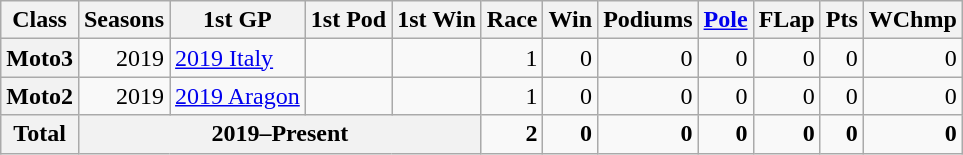<table class="wikitable" style=text-align:right>
<tr>
<th>Class</th>
<th>Seasons</th>
<th>1st GP</th>
<th>1st Pod</th>
<th>1st Win</th>
<th>Race</th>
<th>Win</th>
<th>Podiums</th>
<th><a href='#'>Pole</a></th>
<th>FLap</th>
<th>Pts</th>
<th>WChmp</th>
</tr>
<tr>
<th>Moto3</th>
<td>2019</td>
<td align="left"><a href='#'>2019 Italy</a></td>
<td align="left"></td>
<td align="left"></td>
<td>1</td>
<td>0</td>
<td>0</td>
<td>0</td>
<td>0</td>
<td>0</td>
<td>0</td>
</tr>
<tr>
<th>Moto2</th>
<td>2019</td>
<td align="left"><a href='#'>2019 Aragon</a></td>
<td align="left"></td>
<td align="left"></td>
<td>1</td>
<td>0</td>
<td>0</td>
<td>0</td>
<td>0</td>
<td>0</td>
<td>0</td>
</tr>
<tr>
<th>Total</th>
<th colspan="4">2019–Present</th>
<td><strong>2</strong></td>
<td><strong>0</strong></td>
<td><strong>0</strong></td>
<td><strong>0</strong></td>
<td><strong>0</strong></td>
<td><strong>0</strong></td>
<td><strong>0</strong></td>
</tr>
</table>
